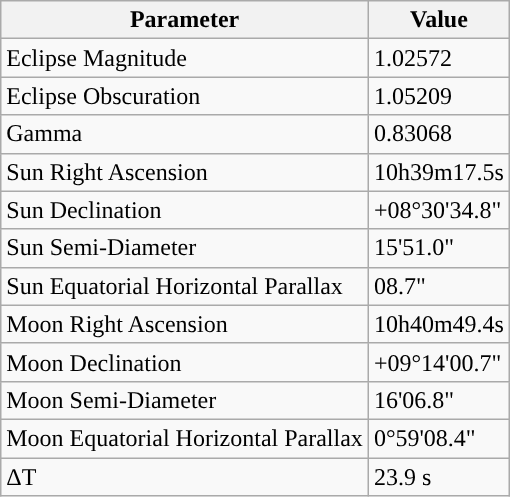<table class="wikitable">
<tr>
<th>Parameter</th>
<th>Value</th>
</tr>
<tr>
<td>Eclipse Magnitude</td>
<td>1.02572</td>
</tr>
<tr>
<td>Eclipse Obscuration</td>
<td>1.05209</td>
</tr>
<tr>
<td>Gamma</td>
<td>0.83068</td>
</tr>
<tr>
<td>Sun Right Ascension</td>
<td>10h39m17.5s</td>
</tr>
<tr>
<td>Sun Declination</td>
<td>+08°30'34.8"</td>
</tr>
<tr>
<td>Sun Semi-Diameter</td>
<td>15'51.0"</td>
</tr>
<tr>
<td>Sun Equatorial Horizontal Parallax</td>
<td>08.7"</td>
</tr>
<tr>
<td>Moon Right Ascension</td>
<td>10h40m49.4s</td>
</tr>
<tr>
<td>Moon Declination</td>
<td>+09°14'00.7"</td>
</tr>
<tr>
<td>Moon Semi-Diameter</td>
<td>16'06.8"</td>
</tr>
<tr>
<td>Moon Equatorial Horizontal Parallax</td>
<td>0°59'08.4"</td>
</tr>
<tr>
<td>ΔT</td>
<td>23.9 s</td>
</tr>
</table>
